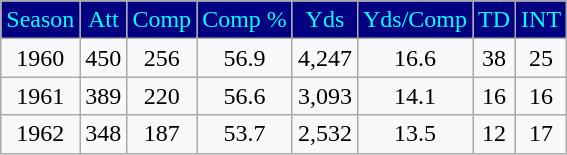<table class="wikitable">
<tr align="center"  style="background:Navy;color:aqua;">
<td>Season</td>
<td>Att</td>
<td>Comp</td>
<td>Comp %</td>
<td>Yds</td>
<td>Yds/Comp</td>
<td>TD</td>
<td>INT</td>
</tr>
<tr align="center" bgcolor="">
<td>1960</td>
<td>450</td>
<td>256</td>
<td>56.9</td>
<td>4,247</td>
<td>16.6</td>
<td>38</td>
<td>25</td>
</tr>
<tr align="center" bgcolor="">
<td>1961</td>
<td>389</td>
<td>220</td>
<td>56.6</td>
<td>3,093</td>
<td>14.1</td>
<td>16</td>
<td>16</td>
</tr>
<tr align="center" bgcolor="">
<td>1962</td>
<td>348</td>
<td>187</td>
<td>53.7</td>
<td>2,532</td>
<td>13.5</td>
<td>12</td>
<td>17</td>
</tr>
</table>
